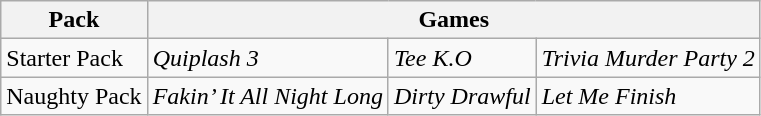<table class="wikitable">
<tr>
<th>Pack</th>
<th colspan = 3>Games</th>
</tr>
<tr>
<td>Starter Pack</td>
<td><em>Quiplash 3</em></td>
<td><em>Tee K.O</em></td>
<td><em>Trivia Murder Party 2</em></td>
</tr>
<tr>
<td>Naughty Pack</td>
<td><em>Fakin’ It All Night Long</em></td>
<td><em>Dirty Drawful</em></td>
<td><em>Let Me Finish</em></td>
</tr>
</table>
